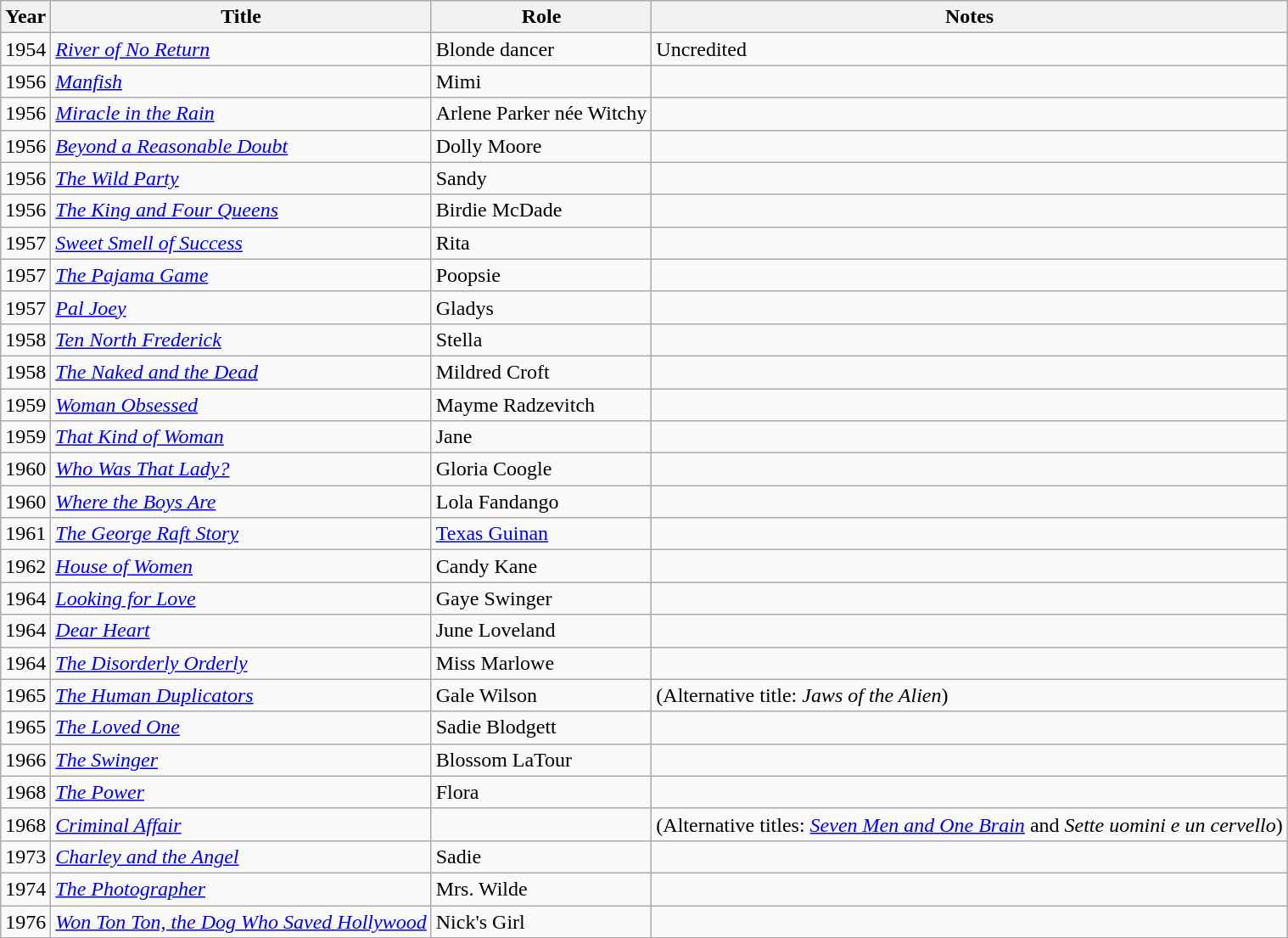<table class="wikitable sortable">
<tr>
<th>Year</th>
<th>Title</th>
<th>Role</th>
<th>Notes</th>
</tr>
<tr>
<td>1954</td>
<td><em><a href='#'>River of No Return</a></em></td>
<td>Blonde dancer</td>
<td>Uncredited</td>
</tr>
<tr>
<td>1956</td>
<td><em><a href='#'>Manfish</a></em></td>
<td>Mimi</td>
<td></td>
</tr>
<tr>
<td>1956</td>
<td><em><a href='#'>Miracle in the Rain</a></em></td>
<td>Arlene Parker née Witchy</td>
<td></td>
</tr>
<tr>
<td>1956</td>
<td><em><a href='#'>Beyond a Reasonable Doubt</a></em></td>
<td>Dolly Moore</td>
<td></td>
</tr>
<tr>
<td>1956</td>
<td><em><a href='#'>The Wild Party</a></em></td>
<td>Sandy</td>
<td></td>
</tr>
<tr>
<td>1956</td>
<td><em><a href='#'>The King and Four Queens</a></em></td>
<td>Birdie McDade</td>
<td></td>
</tr>
<tr>
<td>1957</td>
<td><em><a href='#'>Sweet Smell of Success</a></em></td>
<td>Rita</td>
<td></td>
</tr>
<tr>
<td>1957</td>
<td><em><a href='#'>The Pajama Game</a></em></td>
<td>Poopsie</td>
<td></td>
</tr>
<tr>
<td>1957</td>
<td><em><a href='#'>Pal Joey</a></em></td>
<td>Gladys</td>
<td></td>
</tr>
<tr>
<td>1958</td>
<td><em><a href='#'>Ten North Frederick</a></em></td>
<td>Stella</td>
<td></td>
</tr>
<tr>
<td>1958</td>
<td><em><a href='#'>The Naked and the Dead</a></em></td>
<td>Mildred Croft</td>
<td></td>
</tr>
<tr>
<td>1959</td>
<td><em><a href='#'>Woman Obsessed</a></em></td>
<td>Mayme Radzevitch</td>
<td></td>
</tr>
<tr>
<td>1959</td>
<td><em><a href='#'>That Kind of Woman</a></em></td>
<td>Jane</td>
<td></td>
</tr>
<tr>
<td>1960</td>
<td><em><a href='#'>Who Was That Lady?</a></em></td>
<td>Gloria Coogle</td>
<td></td>
</tr>
<tr>
<td>1960</td>
<td><em><a href='#'>Where the Boys Are</a></em></td>
<td>Lola Fandango</td>
<td></td>
</tr>
<tr>
<td>1961</td>
<td><em><a href='#'>The George Raft Story</a></em></td>
<td><a href='#'>Texas Guinan</a></td>
<td></td>
</tr>
<tr>
<td>1962</td>
<td><em><a href='#'>House of Women</a></em></td>
<td>Candy Kane</td>
<td></td>
</tr>
<tr>
<td>1964</td>
<td><em><a href='#'>Looking for Love</a></em></td>
<td>Gaye Swinger</td>
<td></td>
</tr>
<tr>
<td>1964</td>
<td><em><a href='#'>Dear Heart</a></em></td>
<td>June Loveland</td>
<td></td>
</tr>
<tr>
<td>1964</td>
<td><em><a href='#'>The Disorderly Orderly</a></em></td>
<td>Miss Marlowe</td>
<td></td>
</tr>
<tr>
<td>1965</td>
<td><em><a href='#'>The Human Duplicators</a></em></td>
<td>Gale Wilson</td>
<td>(Alternative title: <em>Jaws of the Alien</em>)</td>
</tr>
<tr>
<td>1965</td>
<td><em><a href='#'>The Loved One</a></em></td>
<td>Sadie Blodgett</td>
<td></td>
</tr>
<tr>
<td>1966</td>
<td><em><a href='#'>The Swinger</a></em></td>
<td>Blossom LaTour</td>
<td></td>
</tr>
<tr>
<td>1968</td>
<td><em><a href='#'>The Power</a></em></td>
<td>Flora</td>
<td></td>
</tr>
<tr>
<td>1968</td>
<td><em><a href='#'>Criminal Affair</a></em></td>
<td></td>
<td>(Alternative titles: <em><a href='#'>Seven Men and One Brain</a></em> and <em>Sette uomini e un cervello</em>)</td>
</tr>
<tr>
<td>1973</td>
<td><em><a href='#'>Charley and the Angel</a></em></td>
<td>Sadie</td>
<td></td>
</tr>
<tr>
<td>1974</td>
<td><em><a href='#'>The Photographer</a></em></td>
<td>Mrs. Wilde</td>
<td></td>
</tr>
<tr>
<td>1976</td>
<td><em><a href='#'>Won Ton Ton, the Dog Who Saved Hollywood</a></em></td>
<td>Nick's Girl</td>
<td></td>
</tr>
<tr>
</tr>
</table>
